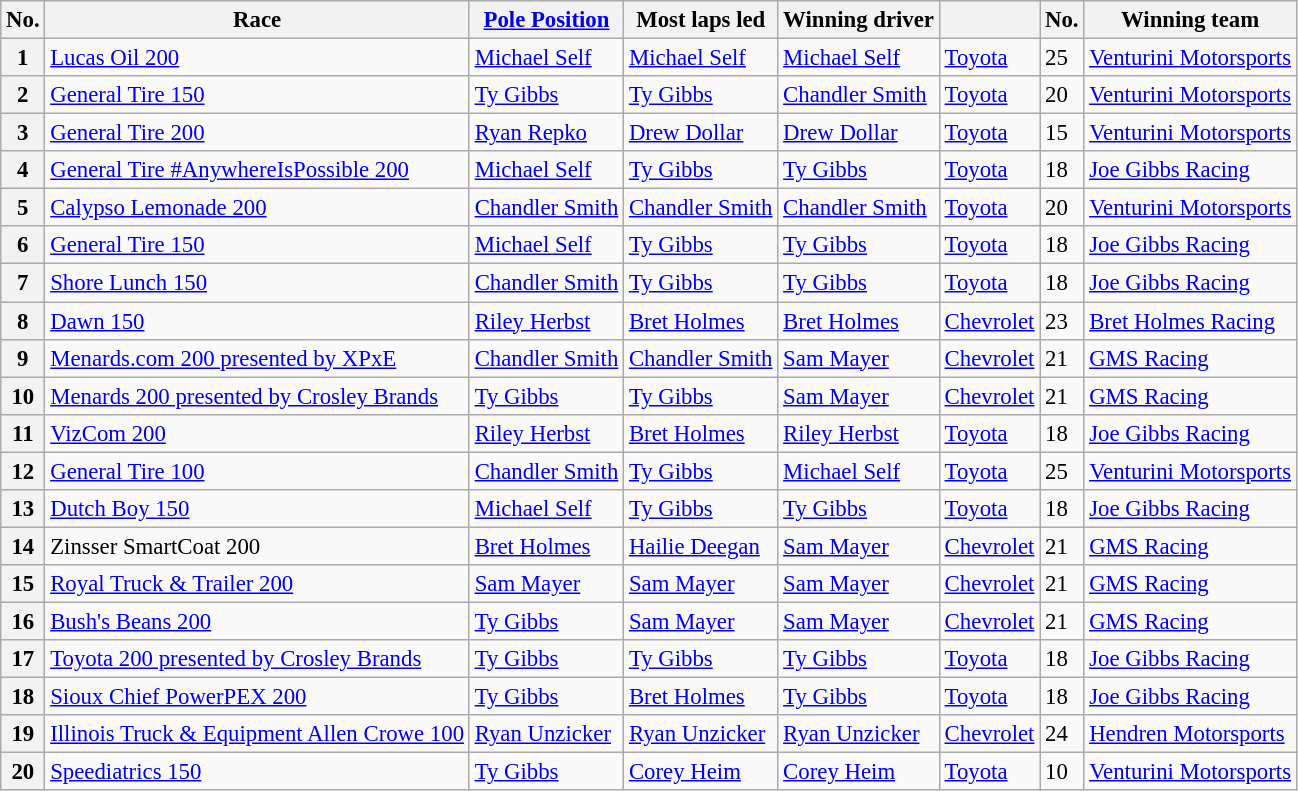<table class="wikitable" style="font-size:95%">
<tr>
<th>No.</th>
<th>Race</th>
<th><a href='#'>Pole Position</a></th>
<th>Most laps led</th>
<th>Winning driver</th>
<th></th>
<th>No.</th>
<th>Winning team</th>
</tr>
<tr>
<th>1</th>
<td><a href='#'>Lucas Oil 200</a></td>
<td><a href='#'>Michael Self</a></td>
<td><a href='#'>Michael Self</a></td>
<td><a href='#'>Michael Self</a></td>
<td><a href='#'>Toyota</a></td>
<td>25</td>
<td><a href='#'>Venturini Motorsports</a></td>
</tr>
<tr>
<th>2</th>
<td><a href='#'>General Tire 150</a></td>
<td><a href='#'>Ty Gibbs</a></td>
<td><a href='#'>Ty Gibbs</a></td>
<td><a href='#'>Chandler Smith</a></td>
<td><a href='#'>Toyota</a></td>
<td>20</td>
<td><a href='#'>Venturini Motorsports</a></td>
</tr>
<tr>
<th>3</th>
<td><a href='#'>General Tire 200</a></td>
<td><a href='#'>Ryan Repko</a></td>
<td><a href='#'>Drew Dollar</a></td>
<td><a href='#'>Drew Dollar</a></td>
<td><a href='#'>Toyota</a></td>
<td>15</td>
<td><a href='#'>Venturini Motorsports</a></td>
</tr>
<tr>
<th>4</th>
<td><a href='#'>General Tire #AnywhereIsPossible 200</a></td>
<td><a href='#'>Michael Self</a></td>
<td><a href='#'>Ty Gibbs</a></td>
<td><a href='#'>Ty Gibbs</a></td>
<td><a href='#'>Toyota</a></td>
<td>18</td>
<td><a href='#'>Joe Gibbs Racing</a></td>
</tr>
<tr>
<th>5</th>
<td><a href='#'>Calypso Lemonade 200</a></td>
<td><a href='#'>Chandler Smith</a></td>
<td><a href='#'>Chandler Smith</a></td>
<td><a href='#'>Chandler Smith</a></td>
<td><a href='#'>Toyota</a></td>
<td>20</td>
<td><a href='#'>Venturini Motorsports</a></td>
</tr>
<tr>
<th>6</th>
<td><a href='#'>General Tire 150</a></td>
<td><a href='#'>Michael Self</a></td>
<td><a href='#'>Ty Gibbs</a></td>
<td><a href='#'>Ty Gibbs</a></td>
<td><a href='#'>Toyota</a></td>
<td>18</td>
<td><a href='#'>Joe Gibbs Racing</a></td>
</tr>
<tr>
<th>7</th>
<td><a href='#'>Shore Lunch 150</a></td>
<td><a href='#'>Chandler Smith</a></td>
<td><a href='#'>Ty Gibbs</a></td>
<td><a href='#'>Ty Gibbs</a></td>
<td><a href='#'>Toyota</a></td>
<td>18</td>
<td><a href='#'>Joe Gibbs Racing</a></td>
</tr>
<tr>
<th>8</th>
<td><a href='#'>Dawn 150</a></td>
<td><a href='#'>Riley Herbst</a></td>
<td><a href='#'>Bret Holmes</a></td>
<td><a href='#'>Bret Holmes</a></td>
<td><a href='#'>Chevrolet</a></td>
<td>23</td>
<td><a href='#'>Bret Holmes Racing</a></td>
</tr>
<tr>
<th>9</th>
<td><a href='#'>Menards.com 200 presented by XPxE</a></td>
<td><a href='#'>Chandler Smith</a></td>
<td><a href='#'>Chandler Smith</a></td>
<td><a href='#'>Sam Mayer</a></td>
<td><a href='#'>Chevrolet</a></td>
<td>21</td>
<td><a href='#'>GMS Racing</a></td>
</tr>
<tr>
<th>10</th>
<td><a href='#'>Menards 200 presented by Crosley Brands</a></td>
<td><a href='#'>Ty Gibbs</a></td>
<td><a href='#'>Ty Gibbs</a></td>
<td><a href='#'>Sam Mayer</a></td>
<td><a href='#'>Chevrolet</a></td>
<td>21</td>
<td><a href='#'>GMS Racing</a></td>
</tr>
<tr>
<th>11</th>
<td><a href='#'>VizCom 200</a></td>
<td><a href='#'>Riley Herbst</a></td>
<td><a href='#'>Bret Holmes</a></td>
<td><a href='#'>Riley Herbst</a></td>
<td><a href='#'>Toyota</a></td>
<td>18</td>
<td><a href='#'>Joe Gibbs Racing</a></td>
</tr>
<tr>
<th>12</th>
<td><a href='#'>General Tire 100</a></td>
<td><a href='#'>Chandler Smith</a></td>
<td><a href='#'>Ty Gibbs</a></td>
<td><a href='#'>Michael Self</a></td>
<td><a href='#'>Toyota</a></td>
<td>25</td>
<td><a href='#'>Venturini Motorsports</a></td>
</tr>
<tr>
<th>13</th>
<td><a href='#'>Dutch Boy 150</a></td>
<td><a href='#'>Michael Self</a></td>
<td><a href='#'>Ty Gibbs</a></td>
<td><a href='#'>Ty Gibbs</a></td>
<td><a href='#'>Toyota</a></td>
<td>18</td>
<td><a href='#'>Joe Gibbs Racing</a></td>
</tr>
<tr>
<th>14</th>
<td>Zinsser SmartCoat 200</td>
<td><a href='#'>Bret Holmes</a></td>
<td><a href='#'>Hailie Deegan</a></td>
<td><a href='#'>Sam Mayer</a></td>
<td><a href='#'>Chevrolet</a></td>
<td>21</td>
<td><a href='#'>GMS Racing</a></td>
</tr>
<tr>
<th>15</th>
<td><a href='#'>Royal Truck & Trailer 200</a></td>
<td><a href='#'>Sam Mayer</a></td>
<td><a href='#'>Sam Mayer</a></td>
<td><a href='#'>Sam Mayer</a></td>
<td><a href='#'>Chevrolet</a></td>
<td>21</td>
<td><a href='#'>GMS Racing</a></td>
</tr>
<tr>
<th>16</th>
<td><a href='#'>Bush's Beans 200</a></td>
<td><a href='#'>Ty Gibbs</a></td>
<td><a href='#'>Sam Mayer</a></td>
<td><a href='#'>Sam Mayer</a></td>
<td><a href='#'>Chevrolet</a></td>
<td>21</td>
<td><a href='#'>GMS Racing</a></td>
</tr>
<tr>
<th>17</th>
<td><a href='#'>Toyota 200 presented by Crosley Brands</a></td>
<td><a href='#'>Ty Gibbs</a></td>
<td><a href='#'>Ty Gibbs</a></td>
<td><a href='#'>Ty Gibbs</a></td>
<td><a href='#'>Toyota</a></td>
<td>18</td>
<td><a href='#'>Joe Gibbs Racing</a></td>
</tr>
<tr>
<th>18</th>
<td><a href='#'>Sioux Chief PowerPEX 200</a></td>
<td><a href='#'>Ty Gibbs</a></td>
<td><a href='#'>Bret Holmes</a></td>
<td><a href='#'>Ty Gibbs</a></td>
<td><a href='#'>Toyota</a></td>
<td>18</td>
<td><a href='#'>Joe Gibbs Racing</a></td>
</tr>
<tr>
<th>19</th>
<td><a href='#'>Illinois Truck & Equipment Allen Crowe 100</a></td>
<td><a href='#'>Ryan Unzicker</a></td>
<td><a href='#'>Ryan Unzicker</a></td>
<td><a href='#'>Ryan Unzicker</a></td>
<td><a href='#'>Chevrolet</a></td>
<td>24</td>
<td><a href='#'>Hendren Motorsports</a></td>
</tr>
<tr>
<th>20</th>
<td><a href='#'>Speediatrics 150</a></td>
<td><a href='#'>Ty Gibbs</a></td>
<td><a href='#'>Corey Heim</a></td>
<td><a href='#'>Corey Heim</a></td>
<td><a href='#'>Toyota</a></td>
<td>10</td>
<td><a href='#'>Venturini Motorsports</a></td>
</tr>
</table>
